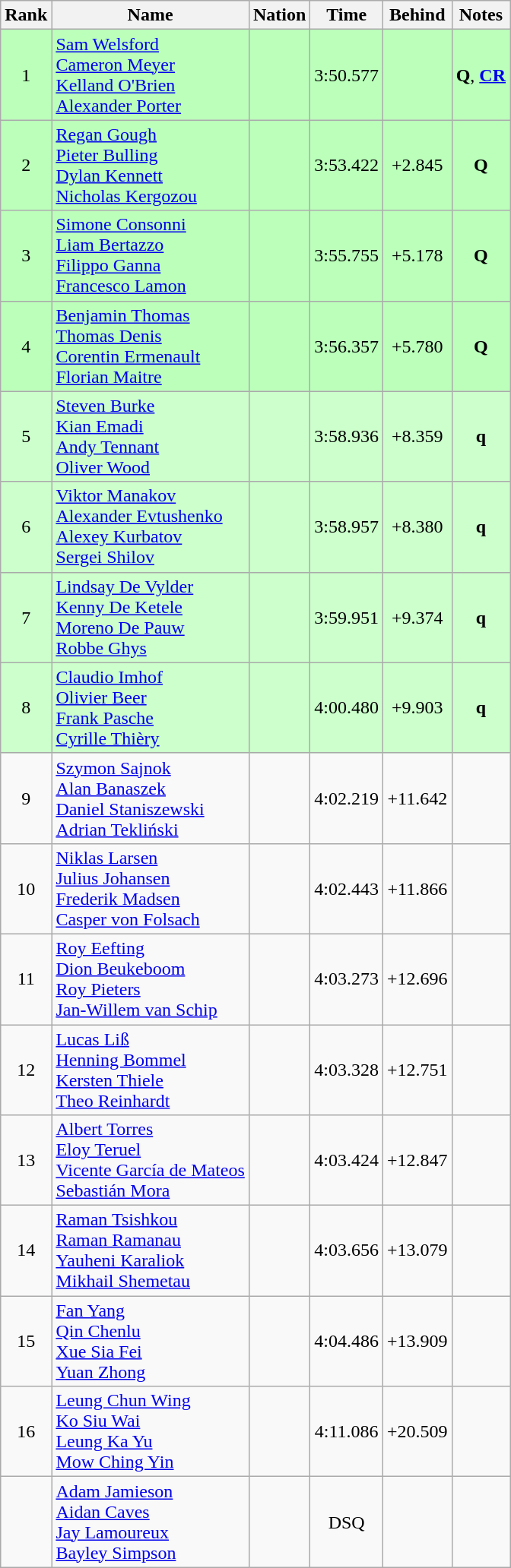<table class="wikitable sortable" style="text-align:center">
<tr>
<th>Rank</th>
<th>Name</th>
<th>Nation</th>
<th>Time</th>
<th>Behind</th>
<th>Notes</th>
</tr>
<tr bgcolor=bbffbb>
<td>1</td>
<td align=left><a href='#'>Sam Welsford</a><br><a href='#'>Cameron Meyer</a><br><a href='#'>Kelland O'Brien</a><br><a href='#'>Alexander Porter</a></td>
<td align=left></td>
<td>3:50.577</td>
<td></td>
<td><strong>Q</strong>, <strong><a href='#'>CR</a></strong></td>
</tr>
<tr bgcolor=bbffbb>
<td>2</td>
<td align=left><a href='#'>Regan Gough</a><br><a href='#'>Pieter Bulling</a><br><a href='#'>Dylan Kennett</a><br><a href='#'>Nicholas Kergozou</a></td>
<td align=left></td>
<td>3:53.422</td>
<td>+2.845</td>
<td><strong>Q</strong></td>
</tr>
<tr bgcolor=bbffbb>
<td>3</td>
<td align=left><a href='#'>Simone Consonni</a><br><a href='#'>Liam Bertazzo</a><br><a href='#'>Filippo Ganna</a><br><a href='#'>Francesco Lamon</a></td>
<td align=left></td>
<td>3:55.755</td>
<td>+5.178</td>
<td><strong>Q</strong></td>
</tr>
<tr bgcolor=bbffbb>
<td>4</td>
<td align=left><a href='#'>Benjamin Thomas</a><br><a href='#'>Thomas Denis</a><br><a href='#'>Corentin Ermenault</a><br><a href='#'>Florian Maitre</a></td>
<td align=left></td>
<td>3:56.357</td>
<td>+5.780</td>
<td><strong>Q</strong></td>
</tr>
<tr bgcolor=ccffcc>
<td>5</td>
<td align=left><a href='#'>Steven Burke</a><br><a href='#'>Kian Emadi</a><br><a href='#'>Andy Tennant</a><br><a href='#'>Oliver Wood</a></td>
<td align=left></td>
<td>3:58.936</td>
<td>+8.359</td>
<td><strong>q</strong></td>
</tr>
<tr bgcolor=ccffcc>
<td>6</td>
<td align=left><a href='#'>Viktor Manakov</a><br><a href='#'>Alexander Evtushenko</a><br><a href='#'>Alexey Kurbatov</a><br><a href='#'>Sergei Shilov</a></td>
<td align=left></td>
<td>3:58.957</td>
<td>+8.380</td>
<td><strong>q</strong></td>
</tr>
<tr bgcolor=ccffcc>
<td>7</td>
<td align=left><a href='#'>Lindsay De Vylder</a><br><a href='#'>Kenny De Ketele</a><br><a href='#'>Moreno De Pauw</a><br><a href='#'>Robbe Ghys</a></td>
<td align=left></td>
<td>3:59.951</td>
<td>+9.374</td>
<td><strong>q</strong></td>
</tr>
<tr bgcolor=ccffcc>
<td>8</td>
<td align=left><a href='#'>Claudio Imhof</a><br><a href='#'>Olivier Beer</a><br><a href='#'>Frank Pasche</a><br><a href='#'>Cyrille Thièry</a></td>
<td align=left></td>
<td>4:00.480</td>
<td>+9.903</td>
<td><strong>q</strong></td>
</tr>
<tr>
<td>9</td>
<td align=left><a href='#'>Szymon Sajnok</a><br><a href='#'>Alan Banaszek</a><br><a href='#'>Daniel Staniszewski</a><br><a href='#'>Adrian Tekliński</a></td>
<td align=left></td>
<td>4:02.219</td>
<td>+11.642</td>
<td></td>
</tr>
<tr>
<td>10</td>
<td align=left><a href='#'>Niklas Larsen</a><br><a href='#'>Julius Johansen</a><br><a href='#'>Frederik Madsen</a><br><a href='#'>Casper von Folsach</a></td>
<td align=left></td>
<td>4:02.443</td>
<td>+11.866</td>
<td></td>
</tr>
<tr>
<td>11</td>
<td align=left><a href='#'>Roy Eefting</a><br><a href='#'>Dion Beukeboom</a><br><a href='#'>Roy Pieters</a><br><a href='#'>Jan-Willem van Schip</a></td>
<td align=left></td>
<td>4:03.273</td>
<td>+12.696</td>
<td></td>
</tr>
<tr>
<td>12</td>
<td align=left><a href='#'>Lucas Liß</a><br><a href='#'>Henning Bommel</a><br><a href='#'>Kersten Thiele</a><br><a href='#'>Theo Reinhardt</a></td>
<td align=left></td>
<td>4:03.328</td>
<td>+12.751</td>
<td></td>
</tr>
<tr>
<td>13</td>
<td align=left><a href='#'>Albert Torres</a><br><a href='#'>Eloy Teruel</a><br><a href='#'>Vicente García de Mateos</a><br><a href='#'>Sebastián Mora</a></td>
<td align=left></td>
<td>4:03.424</td>
<td>+12.847</td>
<td></td>
</tr>
<tr>
<td>14</td>
<td align=left><a href='#'>Raman Tsishkou</a><br><a href='#'>Raman Ramanau</a><br><a href='#'>Yauheni Karaliok</a><br><a href='#'>Mikhail Shemetau</a></td>
<td align=left></td>
<td>4:03.656</td>
<td>+13.079</td>
<td></td>
</tr>
<tr>
<td>15</td>
<td align=left><a href='#'>Fan Yang</a><br><a href='#'>Qin Chenlu</a><br><a href='#'>Xue Sia Fei</a><br><a href='#'>Yuan Zhong</a></td>
<td align=left></td>
<td>4:04.486</td>
<td>+13.909</td>
<td></td>
</tr>
<tr>
<td>16</td>
<td align=left><a href='#'>Leung Chun Wing</a><br><a href='#'>Ko Siu Wai</a><br><a href='#'>Leung Ka Yu</a><br><a href='#'>Mow Ching Yin</a></td>
<td align=left></td>
<td>4:11.086</td>
<td>+20.509</td>
<td></td>
</tr>
<tr>
<td></td>
<td align=left><a href='#'>Adam Jamieson</a><br><a href='#'>Aidan Caves</a><br><a href='#'>Jay Lamoureux</a><br><a href='#'>Bayley Simpson</a></td>
<td align=left></td>
<td>DSQ</td>
<td></td>
<td></td>
</tr>
</table>
